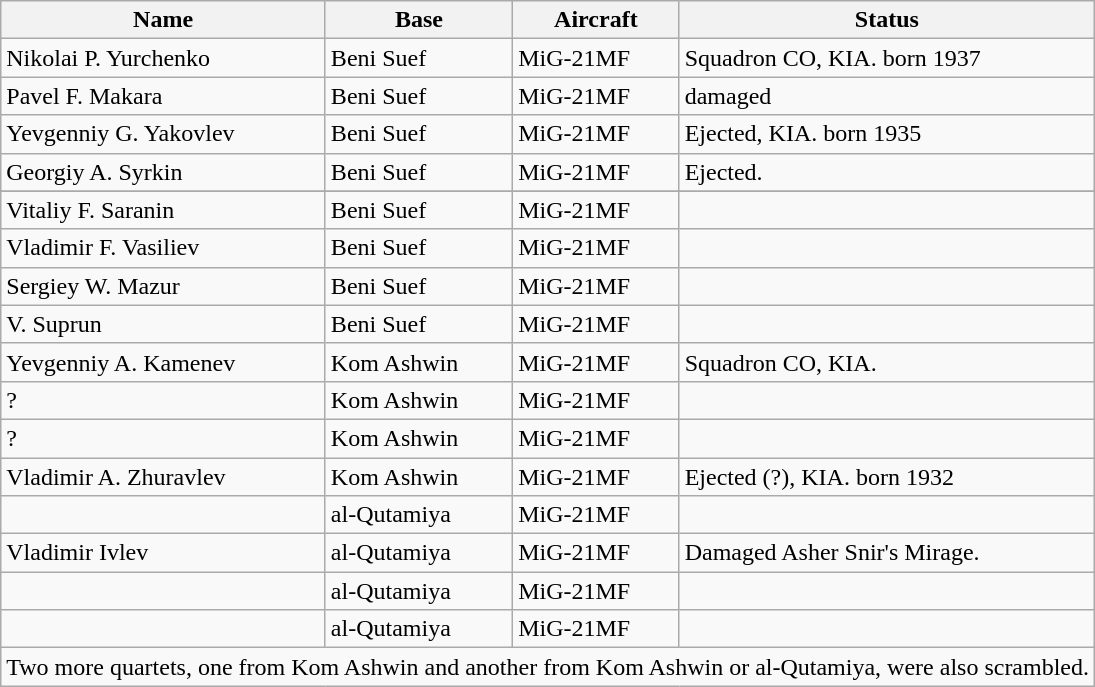<table class="wikitable">
<tr>
<th style="text-align: Middle;">Name</th>
<th style="text-align: Middle;">Base</th>
<th style="text-align: Middle;">Aircraft</th>
<th style="text-align: Middle;">Status</th>
</tr>
<tr>
<td>Nikolai P. Yurchenko</td>
<td>Beni Suef</td>
<td>MiG-21MF</td>
<td>Squadron CO, KIA. born 1937</td>
</tr>
<tr>
<td>Pavel F. Makara</td>
<td>Beni Suef</td>
<td>MiG-21MF</td>
<td>damaged</td>
</tr>
<tr>
<td>Yevgenniy G. Yakovlev</td>
<td>Beni Suef</td>
<td>MiG-21MF</td>
<td>Ejected, KIA. born 1935</td>
</tr>
<tr>
<td>Georgiy A. Syrkin</td>
<td>Beni Suef</td>
<td>MiG-21MF</td>
<td>Ejected.</td>
</tr>
<tr>
</tr>
<tr>
<td>Vitaliy F. Saranin</td>
<td>Beni Suef</td>
<td>MiG-21MF</td>
<td></td>
</tr>
<tr>
<td>Vladimir F. Vasiliev</td>
<td>Beni Suef</td>
<td>MiG-21MF</td>
<td></td>
</tr>
<tr>
<td>Sergiey W. Mazur</td>
<td>Beni Suef</td>
<td>MiG-21MF</td>
<td></td>
</tr>
<tr>
<td>V. Suprun</td>
<td>Beni Suef</td>
<td>MiG-21MF</td>
<td></td>
</tr>
<tr>
<td>Yevgenniy A. Kamenev</td>
<td>Kom Ashwin</td>
<td>MiG-21MF</td>
<td>Squadron CO, KIA.</td>
</tr>
<tr>
<td>?</td>
<td>Kom Ashwin</td>
<td>MiG-21MF</td>
<td></td>
</tr>
<tr>
<td>?</td>
<td>Kom Ashwin</td>
<td>MiG-21MF</td>
<td></td>
</tr>
<tr>
<td>Vladimir A. Zhuravlev</td>
<td>Kom Ashwin</td>
<td>MiG-21MF</td>
<td>Ejected (?), KIA. born 1932</td>
</tr>
<tr>
<td></td>
<td>al-Qutamiya</td>
<td>MiG-21MF</td>
<td></td>
</tr>
<tr>
<td>Vladimir Ivlev</td>
<td>al-Qutamiya</td>
<td>MiG-21MF</td>
<td>Damaged Asher Snir's Mirage.</td>
</tr>
<tr>
<td></td>
<td>al-Qutamiya</td>
<td>MiG-21MF</td>
<td></td>
</tr>
<tr>
<td></td>
<td>al-Qutamiya</td>
<td>MiG-21MF</td>
<td></td>
</tr>
<tr>
<td colspan="4">Two more quartets, one from Kom Ashwin and another from Kom Ashwin or al-Qutamiya, were also scrambled.</td>
</tr>
</table>
